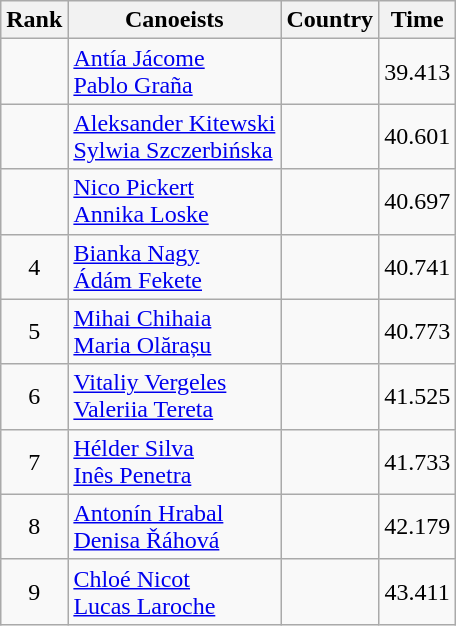<table class="wikitable" style="text-align:center">
<tr>
<th>Rank</th>
<th>Canoeists</th>
<th>Country</th>
<th>Time</th>
</tr>
<tr>
<td></td>
<td align=left><a href='#'>Antía Jácome</a><br><a href='#'>Pablo Graña</a></td>
<td align=left></td>
<td>39.413 <strong></strong></td>
</tr>
<tr>
<td></td>
<td align=left><a href='#'>Aleksander Kitewski</a><br><a href='#'>Sylwia Szczerbińska</a></td>
<td align=left></td>
<td>40.601</td>
</tr>
<tr>
<td></td>
<td align=left><a href='#'>Nico Pickert</a><br><a href='#'>Annika Loske</a></td>
<td align=left></td>
<td>40.697</td>
</tr>
<tr>
<td>4</td>
<td align=left><a href='#'>Bianka Nagy</a><br><a href='#'>Ádám Fekete</a></td>
<td align=left></td>
<td>40.741</td>
</tr>
<tr>
<td>5</td>
<td align=left><a href='#'>Mihai Chihaia</a><br><a href='#'>Maria Olărașu</a></td>
<td align=left></td>
<td>40.773</td>
</tr>
<tr>
<td>6</td>
<td align=left><a href='#'>Vitaliy Vergeles</a><br><a href='#'>Valeriia Tereta</a></td>
<td align=left></td>
<td>41.525</td>
</tr>
<tr>
<td>7</td>
<td align=left><a href='#'>Hélder Silva</a><br><a href='#'>Inês Penetra</a></td>
<td align=left></td>
<td>41.733</td>
</tr>
<tr>
<td>8</td>
<td align=left><a href='#'>Antonín Hrabal</a><br><a href='#'>Denisa Řáhová</a></td>
<td align=left></td>
<td>42.179</td>
</tr>
<tr>
<td>9</td>
<td align=left><a href='#'>Chloé Nicot</a><br><a href='#'>Lucas Laroche</a></td>
<td align=left></td>
<td>43.411</td>
</tr>
</table>
